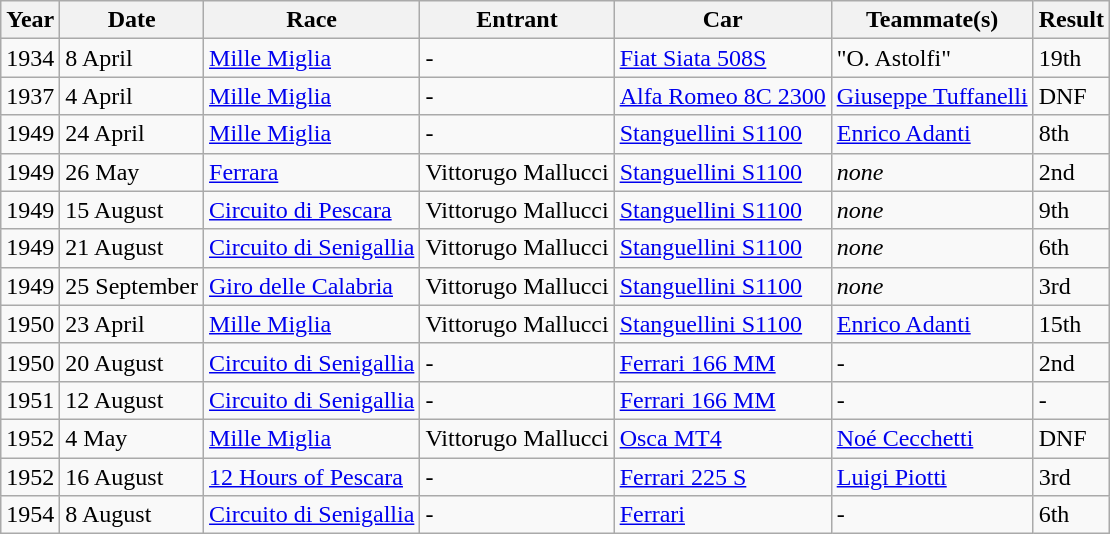<table class="wikitable sortable">
<tr>
<th>Year</th>
<th>Date</th>
<th>Race</th>
<th>Entrant</th>
<th>Car</th>
<th>Teammate(s)</th>
<th>Result</th>
</tr>
<tr>
<td>1934</td>
<td>8 April</td>
<td><a href='#'>Mille Miglia</a></td>
<td>-</td>
<td><a href='#'>Fiat Siata 508S</a></td>
<td>"O. Astolfi"</td>
<td>19th</td>
</tr>
<tr>
<td>1937</td>
<td>4 April</td>
<td><a href='#'>Mille Miglia</a></td>
<td>-</td>
<td><a href='#'>Alfa Romeo 8C 2300</a></td>
<td><a href='#'>Giuseppe Tuffanelli</a></td>
<td>DNF</td>
</tr>
<tr>
<td>1949</td>
<td>24 April</td>
<td><a href='#'>Mille Miglia</a></td>
<td>-</td>
<td><a href='#'>Stanguellini S1100</a></td>
<td><a href='#'>Enrico Adanti</a></td>
<td>8th</td>
</tr>
<tr>
<td>1949</td>
<td>26 May</td>
<td><a href='#'>Ferrara</a></td>
<td>Vittorugo Mallucci</td>
<td><a href='#'>Stanguellini S1100</a></td>
<td><em>none</em></td>
<td>2nd</td>
</tr>
<tr>
<td>1949</td>
<td>15 August</td>
<td><a href='#'>Circuito di Pescara</a></td>
<td>Vittorugo Mallucci</td>
<td><a href='#'>Stanguellini S1100</a></td>
<td><em>none</em></td>
<td>9th</td>
</tr>
<tr>
<td>1949</td>
<td>21 August</td>
<td><a href='#'>Circuito di Senigallia</a></td>
<td>Vittorugo Mallucci</td>
<td><a href='#'>Stanguellini S1100</a></td>
<td><em>none</em></td>
<td>6th</td>
</tr>
<tr>
<td>1949</td>
<td>25 September</td>
<td><a href='#'>Giro delle Calabria</a></td>
<td>Vittorugo Mallucci</td>
<td><a href='#'>Stanguellini S1100</a></td>
<td><em>none</em></td>
<td>3rd</td>
</tr>
<tr>
<td>1950</td>
<td>23 April</td>
<td><a href='#'>Mille Miglia</a></td>
<td>Vittorugo Mallucci</td>
<td><a href='#'>Stanguellini S1100</a></td>
<td><a href='#'>Enrico Adanti</a></td>
<td>15th</td>
</tr>
<tr>
<td>1950</td>
<td>20 August</td>
<td><a href='#'>Circuito di Senigallia</a></td>
<td>-</td>
<td><a href='#'>Ferrari 166 MM</a></td>
<td>-</td>
<td>2nd</td>
</tr>
<tr>
<td>1951</td>
<td>12 August</td>
<td><a href='#'>Circuito di Senigallia</a></td>
<td>-</td>
<td><a href='#'>Ferrari 166 MM</a></td>
<td>-</td>
<td>-</td>
</tr>
<tr>
<td>1952</td>
<td>4 May</td>
<td><a href='#'>Mille Miglia</a></td>
<td>Vittorugo Mallucci</td>
<td><a href='#'>Osca MT4</a></td>
<td><a href='#'>Noé Cecchetti</a></td>
<td>DNF</td>
</tr>
<tr>
<td>1952</td>
<td>16 August</td>
<td><a href='#'>12 Hours of Pescara</a></td>
<td>-</td>
<td><a href='#'>Ferrari 225 S</a></td>
<td><a href='#'>Luigi Piotti</a></td>
<td>3rd</td>
</tr>
<tr>
<td>1954</td>
<td>8 August</td>
<td><a href='#'>Circuito di Senigallia</a></td>
<td>-</td>
<td><a href='#'>Ferrari</a></td>
<td>-</td>
<td>6th</td>
</tr>
</table>
